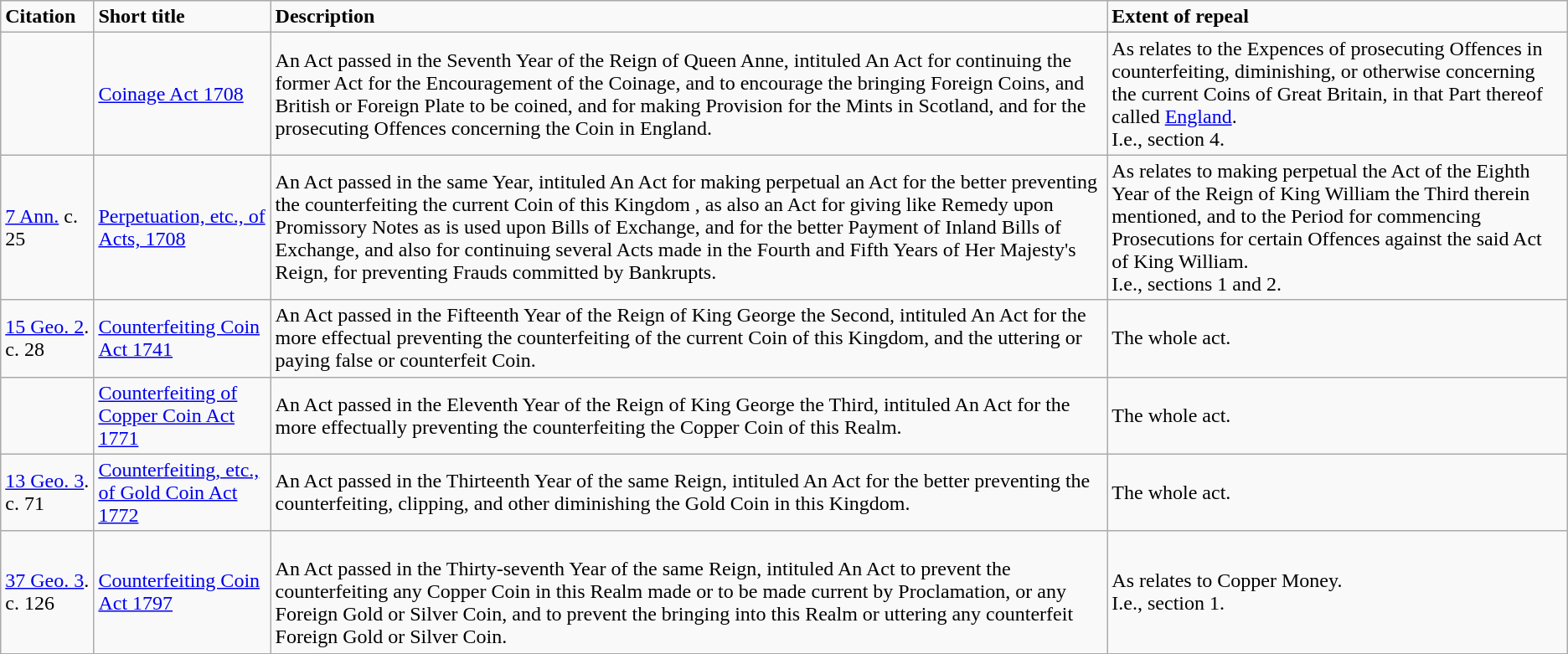<table class="wikitable">
<tr>
<td><strong>Citation</strong></td>
<td><strong>Short title</strong></td>
<td><strong>Description</strong></td>
<td><strong>Extent of repeal</strong></td>
</tr>
<tr>
<td></td>
<td><a href='#'>Coinage Act 1708</a></td>
<td>An Act passed in the Seventh Year of the Reign of Queen Anne, intituled An Act for continuing the former Act for the Encouragement of the Coinage, and to encourage the bringing Foreign Coins, and British or Foreign Plate to be coined, and for making Provision for the Mints in Scotland, and for the prosecuting Offences concerning the Coin in England.</td>
<td>As relates to the Expences of prosecuting Offences in counterfeiting, diminishing, or otherwise concerning the current Coins of Great Britain, in that Part thereof called <a href='#'>England</a>.<br>I.e., section 4.</td>
</tr>
<tr>
<td><a href='#'>7 Ann.</a> c. 25</td>
<td><a href='#'>Perpetuation, etc., of Acts, 1708</a></td>
<td>An Act passed in the same Year, intituled An Act for making perpetual an Act for the better preventing the counterfeiting the current Coin of this Kingdom , as also an Act for giving like Remedy upon Promissory Notes as is used upon Bills of Exchange, and for the better Payment of Inland Bills of Exchange, and also for continuing several Acts made in the Fourth and Fifth Years of Her Majesty's Reign, for preventing Frauds committed by Bankrupts.</td>
<td>As relates to making perpetual the Act of the Eighth Year of the Reign of King William the Third therein mentioned, and to the Period for commencing Prosecutions for certain Offences against the said Act of King William.<br>I.e., sections 1 and 2.</td>
</tr>
<tr>
<td><a href='#'>15 Geo. 2</a>. c. 28</td>
<td><a href='#'>Counterfeiting Coin Act 1741</a></td>
<td>An Act passed in the Fifteenth Year of the Reign of King George the Second, intituled An Act for the more effectual preventing the counterfeiting of the current Coin of this Kingdom, and the uttering or paying false or counterfeit Coin.</td>
<td>The whole act.</td>
</tr>
<tr>
<td></td>
<td><a href='#'>Counterfeiting of Copper Coin Act 1771</a></td>
<td>An Act passed in the Eleventh Year of the Reign of King George the Third, intituled An Act for the more effectually preventing the counterfeiting the Copper Coin of this Realm.</td>
<td>The whole act.</td>
</tr>
<tr>
<td><a href='#'>13 Geo. 3</a>. c. 71</td>
<td><a href='#'>Counterfeiting, etc., of Gold Coin Act 1772</a></td>
<td>An Act passed in the Thirteenth Year of the same Reign, intituled An Act for the better preventing the counterfeiting, clipping, and other diminishing the Gold Coin in this Kingdom.</td>
<td>The whole act.</td>
</tr>
<tr>
<td><a href='#'>37 Geo. 3</a>. c. 126</td>
<td><a href='#'>Counterfeiting Coin Act 1797</a></td>
<td><br>An Act passed in the Thirty-seventh Year of the same Reign, intituled An Act to prevent the counterfeiting any Copper Coin in this Realm made or to be made current by Proclamation, or any Foreign Gold or Silver Coin, and to prevent the bringing into this Realm or uttering any counterfeit Foreign Gold or Silver Coin.</td>
<td>As relates to Copper Money.<br>I.e., section 1.</td>
</tr>
</table>
